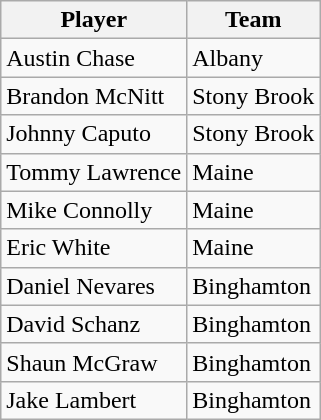<table class=wikitable>
<tr>
<th>Player</th>
<th>Team</th>
</tr>
<tr>
<td>Austin Chase</td>
<td>Albany</td>
</tr>
<tr>
<td>Brandon McNitt</td>
<td>Stony Brook</td>
</tr>
<tr>
<td>Johnny Caputo</td>
<td>Stony Brook</td>
</tr>
<tr>
<td>Tommy Lawrence</td>
<td>Maine</td>
</tr>
<tr>
<td>Mike Connolly</td>
<td>Maine</td>
</tr>
<tr>
<td>Eric White</td>
<td>Maine</td>
</tr>
<tr>
<td>Daniel Nevares</td>
<td>Binghamton</td>
</tr>
<tr>
<td>David Schanz</td>
<td>Binghamton</td>
</tr>
<tr>
<td>Shaun McGraw</td>
<td>Binghamton</td>
</tr>
<tr>
<td>Jake Lambert</td>
<td>Binghamton</td>
</tr>
</table>
